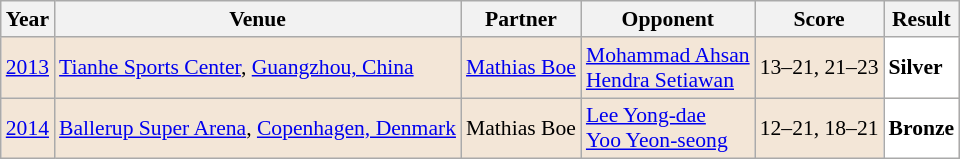<table class="sortable wikitable" style="font-size: 90%;">
<tr>
<th>Year</th>
<th>Venue</th>
<th>Partner</th>
<th>Opponent</th>
<th>Score</th>
<th>Result</th>
</tr>
<tr style="background:#F3E6D7">
<td align="center"><a href='#'>2013</a></td>
<td align="left"><a href='#'>Tianhe Sports Center</a>, <a href='#'>Guangzhou, China</a></td>
<td align="left"> <a href='#'>Mathias Boe</a></td>
<td align="left"> <a href='#'>Mohammad Ahsan</a> <br>  <a href='#'>Hendra Setiawan</a></td>
<td align="left">13–21, 21–23</td>
<td style="text-align:left; background:white"> <strong>Silver</strong></td>
</tr>
<tr style="background:#F3E6D7">
<td align="center"><a href='#'>2014</a></td>
<td align="left"><a href='#'>Ballerup Super Arena</a>, <a href='#'>Copenhagen, Denmark</a></td>
<td align="left"> Mathias Boe</td>
<td align="left"> <a href='#'>Lee Yong-dae</a> <br>  <a href='#'>Yoo Yeon-seong</a></td>
<td align="left">12–21, 18–21</td>
<td style="text-align:left; background:white"> <strong>Bronze</strong></td>
</tr>
</table>
